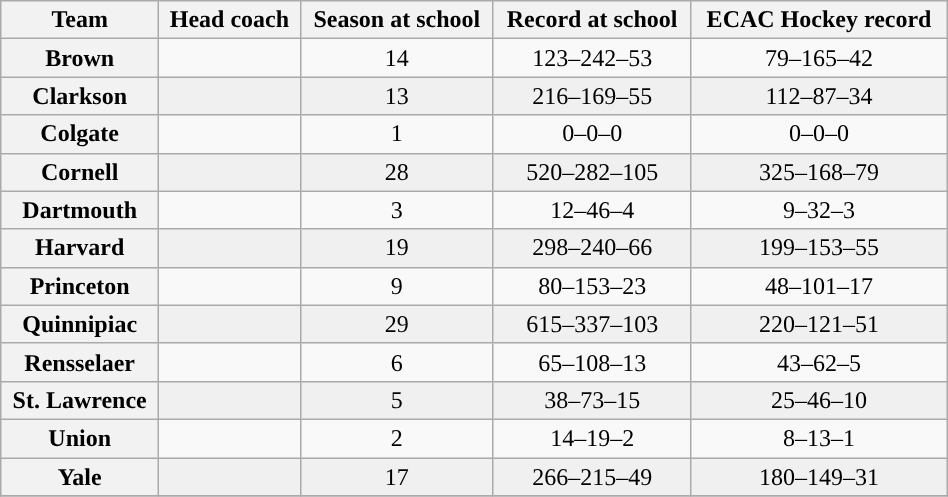<table class="wikitable sortable" style="text-align: center; "width=50%">
<tr>
<th>Team</th>
<th>Head coach</th>
<th>Season at school</th>
<th>Record at school</th>
<th>ECAC Hockey record</th>
</tr>
<tr>
<th>Brown</th>
<td></td>
<td>14</td>
<td>123–242–53</td>
<td>79–165–42</td>
</tr>
<tr bgcolor=f0f0f0>
<th>Clarkson</th>
<td></td>
<td>13</td>
<td>216–169–55</td>
<td>112–87–34</td>
</tr>
<tr>
<th>Colgate</th>
<td></td>
<td>1</td>
<td>0–0–0</td>
<td>0–0–0</td>
</tr>
<tr bgcolor=f0f0f0>
<th>Cornell</th>
<td></td>
<td>28</td>
<td>520–282–105</td>
<td>325–168–79</td>
</tr>
<tr>
<th>Dartmouth</th>
<td></td>
<td>3</td>
<td>12–46–4</td>
<td>9–32–3</td>
</tr>
<tr bgcolor=f0f0f0>
<th>Harvard</th>
<td></td>
<td>19</td>
<td>298–240–66</td>
<td>199–153–55</td>
</tr>
<tr>
<th>Princeton</th>
<td></td>
<td>9</td>
<td>80–153–23</td>
<td>48–101–17</td>
</tr>
<tr bgcolor=f0f0f0>
<th>Quinnipiac</th>
<td></td>
<td>29</td>
<td>615–337–103</td>
<td>220–121–51</td>
</tr>
<tr>
<th>Rensselaer</th>
<td></td>
<td>6</td>
<td>65–108–13</td>
<td>43–62–5</td>
</tr>
<tr bgcolor=f0f0f0>
<th>St. Lawrence</th>
<td></td>
<td>5</td>
<td>38–73–15</td>
<td>25–46–10</td>
</tr>
<tr>
<th>Union</th>
<td></td>
<td>2</td>
<td>14–19–2</td>
<td>8–13–1</td>
</tr>
<tr bgcolor=f0f0f0>
<th>Yale</th>
<td></td>
<td>17</td>
<td>266–215–49</td>
<td>180–149–31</td>
</tr>
<tr>
</tr>
</table>
